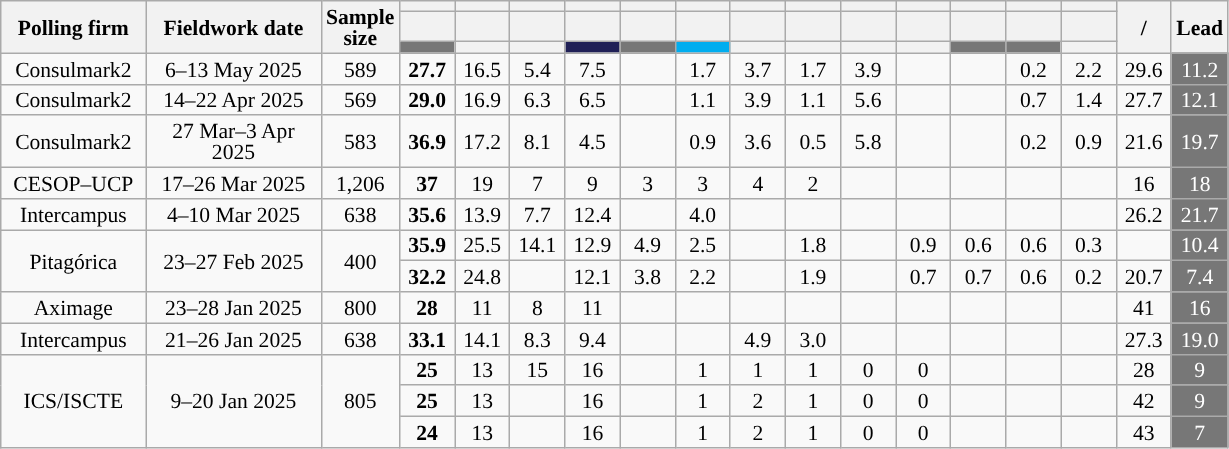<table class="wikitable unsortable" style="text-align:center;font-size:90%;line-height:14px;">
<tr>
<th rowspan="3" style="width:90px;">Polling firm</th>
<th rowspan="3" style="width:110px;">Fieldwork date</th>
<th rowspan="3">Sample<br>size</th>
<th></th>
<th></th>
<th></th>
<th></th>
<th></th>
<th></th>
<th></th>
<th></th>
<th></th>
<th></th>
<th></th>
<th></th>
<th></th>
<th rowspan="3" class="unsortable" style="width:30px;">/<br></th>
<th rowspan="3">Lead</th>
</tr>
<tr style="height:20px;">
<th class="unsortable" style="width:30px;"></th>
<th class="unsortable" style="width:30px;"></th>
<th class="unsortable" style="width:30px;"></th>
<th class="unsortable" style="width:30px;"></th>
<th class="unsortable" style="width:30px;"></th>
<th class="unsortable" style="width:30px;"></th>
<th class="unsortable" style="width:30px;"></th>
<th class="unsortable" style="width:30px;"></th>
<th class="unsortable" style="width:30px;"></th>
<th class="unsortable" style="width:30px;"></th>
<th class="unsortable" style="width:30px;"></th>
<th class="unsortable" style="width:30px;"></th>
<th class="unsortable" style="width:30px;"></th>
</tr>
<tr>
<th style="background:#777777;"></th>
<th style="background:"></th>
<th style="background:"></th>
<th style="background:#202056;"></th>
<th style="background:#777777;"></th>
<th style="background:#00ADEF;"></th>
<th style="background:"></th>
<th style="background:"></th>
<th style="background:"></th>
<th style="background:"></th>
<th style="background:#777777;"></th>
<th style="background:#777777;"></th>
<th style="background:"></th>
</tr>
<tr>
<td>Consulmark2</td>
<td>6–13 May 2025</td>
<td>589</td>
<td><strong>27.7</strong></td>
<td>16.5</td>
<td>5.4</td>
<td>7.5</td>
<td></td>
<td>1.7</td>
<td>3.7</td>
<td>1.7<br></td>
<td>3.9</td>
<td></td>
<td></td>
<td>0.2</td>
<td>2.2</td>
<td>29.6</td>
<td style="background:#777777; color:white;">11.2</td>
</tr>
<tr>
<td>Consulmark2</td>
<td>14–22 Apr 2025</td>
<td>569</td>
<td><strong>29.0</strong></td>
<td>16.9</td>
<td>6.3</td>
<td>6.5</td>
<td></td>
<td>1.1</td>
<td>3.9</td>
<td>1.1<br></td>
<td>5.6</td>
<td></td>
<td></td>
<td>0.7</td>
<td>1.4</td>
<td>27.7</td>
<td style="background:#777777; color:white;">12.1</td>
</tr>
<tr>
<td>Consulmark2</td>
<td>27 Mar–3 Apr 2025</td>
<td>583</td>
<td><strong>36.9</strong></td>
<td>17.2</td>
<td>8.1</td>
<td>4.5</td>
<td></td>
<td>0.9</td>
<td>3.6</td>
<td>0.5<br></td>
<td>5.8</td>
<td></td>
<td></td>
<td>0.2</td>
<td>0.9</td>
<td>21.6</td>
<td style="background:#777777; color:white;">19.7</td>
</tr>
<tr>
<td>CESOP–UCP</td>
<td>17–26 Mar 2025</td>
<td>1,206</td>
<td><strong>37</strong></td>
<td>19</td>
<td>7</td>
<td>9</td>
<td>3</td>
<td>3</td>
<td>4</td>
<td>2<br></td>
<td></td>
<td></td>
<td></td>
<td></td>
<td></td>
<td>16</td>
<td style="background:#777777; color:white;">18</td>
</tr>
<tr>
<td>Intercampus</td>
<td>4–10 Mar 2025</td>
<td>638</td>
<td><strong>35.6</strong></td>
<td>13.9</td>
<td>7.7</td>
<td>12.4</td>
<td></td>
<td>4.0</td>
<td></td>
<td></td>
<td></td>
<td></td>
<td></td>
<td></td>
<td></td>
<td>26.2</td>
<td style="background:#777777; color:white;">21.7</td>
</tr>
<tr>
<td rowspan="2">Pitagórica</td>
<td rowspan="2">23–27 Feb 2025</td>
<td rowspan="2">400</td>
<td><strong>35.9</strong></td>
<td>25.5</td>
<td>14.1</td>
<td>12.9</td>
<td>4.9</td>
<td>2.5</td>
<td></td>
<td>1.8<br></td>
<td></td>
<td>0.9</td>
<td>0.6</td>
<td>0.6</td>
<td>0.3</td>
<td></td>
<td style="background:#777777; color:white;">10.4</td>
</tr>
<tr>
<td><strong>32.2</strong></td>
<td>24.8</td>
<td></td>
<td>12.1</td>
<td>3.8</td>
<td>2.2</td>
<td></td>
<td>1.9<br></td>
<td></td>
<td>0.7</td>
<td>0.7</td>
<td>0.6</td>
<td>0.2</td>
<td>20.7</td>
<td style="background:#777777; color:white;">7.4</td>
</tr>
<tr>
<td>Aximage</td>
<td>23–28 Jan 2025</td>
<td>800</td>
<td><strong>28</strong></td>
<td>11</td>
<td>8</td>
<td>11</td>
<td></td>
<td></td>
<td></td>
<td></td>
<td></td>
<td></td>
<td></td>
<td></td>
<td></td>
<td>41</td>
<td style="background:#777777; color:white;">16</td>
</tr>
<tr>
<td>Intercampus</td>
<td>21–26 Jan 2025</td>
<td>638</td>
<td><strong>33.1</strong></td>
<td>14.1</td>
<td>8.3</td>
<td>9.4</td>
<td></td>
<td></td>
<td>4.9</td>
<td>3.0<br></td>
<td></td>
<td></td>
<td></td>
<td></td>
<td></td>
<td>27.3</td>
<td style="background:#777777; color:white;">19.0</td>
</tr>
<tr>
<td rowspan="3">ICS/ISCTE</td>
<td rowspan="3">9–20 Jan 2025</td>
<td rowspan="3">805</td>
<td><strong>25</strong></td>
<td>13</td>
<td>15</td>
<td>16</td>
<td></td>
<td>1<br></td>
<td>1<br></td>
<td>1</td>
<td>0<br></td>
<td>0<br></td>
<td></td>
<td></td>
<td></td>
<td>28</td>
<td style="background:#777777; color:white;">9</td>
</tr>
<tr>
<td><strong>25</strong></td>
<td>13</td>
<td></td>
<td>16</td>
<td></td>
<td>1<br></td>
<td>2<br></td>
<td>1</td>
<td>0<br></td>
<td>0<br></td>
<td></td>
<td></td>
<td></td>
<td>42</td>
<td style="background:#777777; color:white;">9</td>
</tr>
<tr>
<td><strong>24</strong></td>
<td>13</td>
<td></td>
<td>16</td>
<td></td>
<td>1<br></td>
<td>2<br></td>
<td>1</td>
<td>0<br></td>
<td>0<br></td>
<td></td>
<td></td>
<td></td>
<td>43</td>
<td style="background:#777777; color:white;">7</td>
</tr>
</table>
